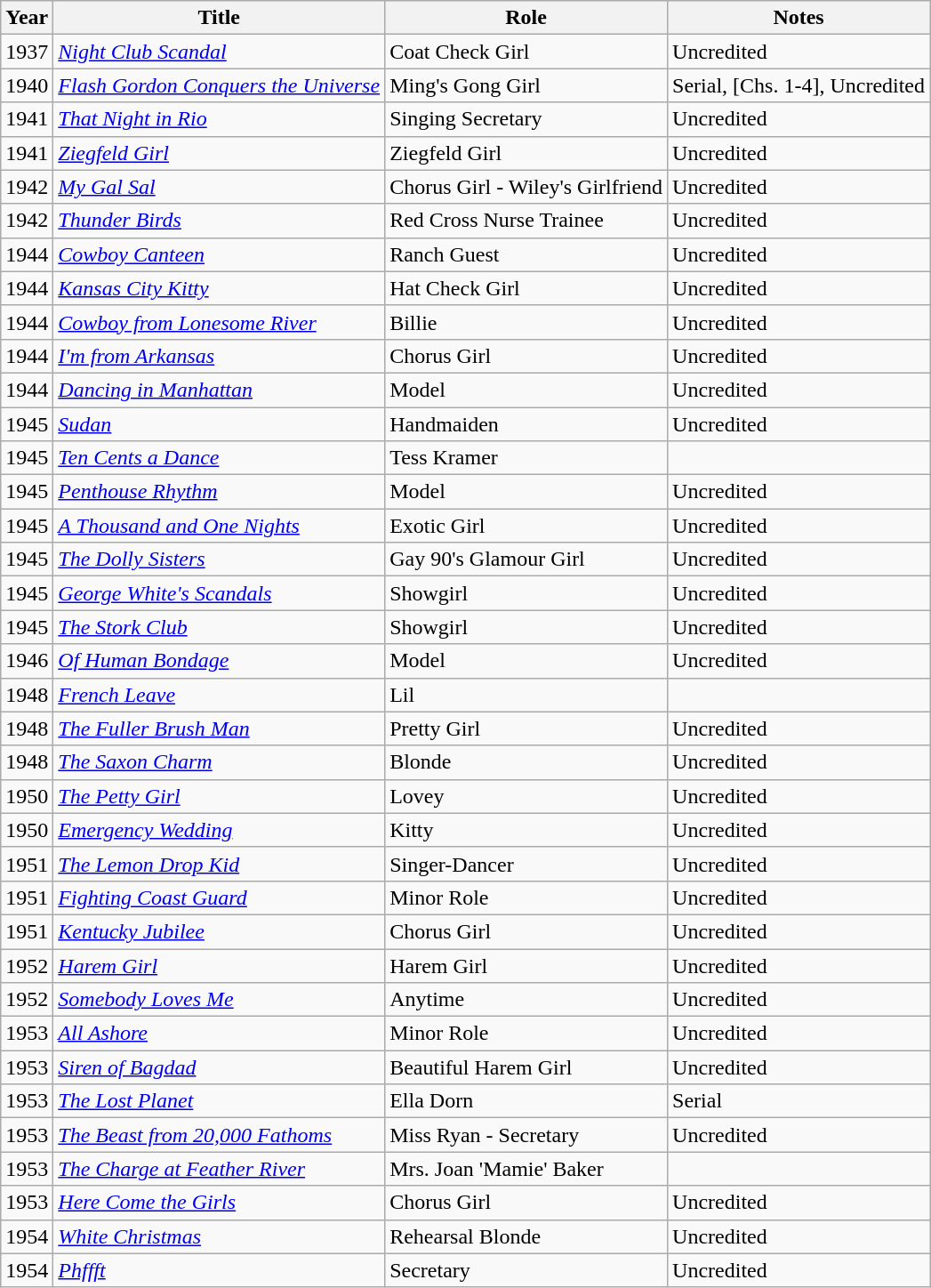<table class="wikitable">
<tr>
<th>Year</th>
<th>Title</th>
<th>Role</th>
<th>Notes</th>
</tr>
<tr>
<td>1937</td>
<td><em><a href='#'>Night Club Scandal</a></em></td>
<td>Coat Check Girl</td>
<td>Uncredited</td>
</tr>
<tr>
<td>1940</td>
<td><em><a href='#'>Flash Gordon Conquers the Universe</a></em></td>
<td>Ming's Gong Girl</td>
<td>Serial, [Chs. 1-4], Uncredited</td>
</tr>
<tr>
<td>1941</td>
<td><em><a href='#'>That Night in Rio</a></em></td>
<td>Singing Secretary</td>
<td>Uncredited</td>
</tr>
<tr>
<td>1941</td>
<td><em><a href='#'>Ziegfeld Girl</a></em></td>
<td>Ziegfeld Girl</td>
<td>Uncredited</td>
</tr>
<tr>
<td>1942</td>
<td><em><a href='#'>My Gal Sal</a></em></td>
<td>Chorus Girl - Wiley's Girlfriend</td>
<td>Uncredited</td>
</tr>
<tr>
<td>1942</td>
<td><em><a href='#'>Thunder Birds</a></em></td>
<td>Red Cross Nurse Trainee</td>
<td>Uncredited</td>
</tr>
<tr>
<td>1944</td>
<td><em><a href='#'>Cowboy Canteen</a></em></td>
<td>Ranch Guest</td>
<td>Uncredited</td>
</tr>
<tr>
<td>1944</td>
<td><em><a href='#'>Kansas City Kitty</a></em></td>
<td>Hat Check Girl</td>
<td>Uncredited</td>
</tr>
<tr>
<td>1944</td>
<td><em><a href='#'>Cowboy from Lonesome River</a></em></td>
<td>Billie</td>
<td>Uncredited</td>
</tr>
<tr>
<td>1944</td>
<td><em><a href='#'>I'm from Arkansas</a></em></td>
<td>Chorus Girl</td>
<td>Uncredited</td>
</tr>
<tr>
<td>1944</td>
<td><em><a href='#'>Dancing in Manhattan</a></em></td>
<td>Model</td>
<td>Uncredited</td>
</tr>
<tr>
<td>1945</td>
<td><em><a href='#'>Sudan</a></em></td>
<td>Handmaiden</td>
<td>Uncredited</td>
</tr>
<tr>
<td>1945</td>
<td><em><a href='#'>Ten Cents a Dance</a></em></td>
<td>Tess Kramer</td>
<td></td>
</tr>
<tr>
<td>1945</td>
<td><em><a href='#'>Penthouse Rhythm</a></em></td>
<td>Model</td>
<td>Uncredited</td>
</tr>
<tr>
<td>1945</td>
<td><em><a href='#'>A Thousand and One Nights</a></em></td>
<td>Exotic Girl</td>
<td>Uncredited</td>
</tr>
<tr>
<td>1945</td>
<td><em><a href='#'>The Dolly Sisters</a></em></td>
<td>Gay 90's Glamour Girl</td>
<td>Uncredited</td>
</tr>
<tr>
<td>1945</td>
<td><em><a href='#'>George White's Scandals</a></em></td>
<td>Showgirl</td>
<td>Uncredited</td>
</tr>
<tr>
<td>1945</td>
<td><em><a href='#'>The Stork Club</a></em></td>
<td>Showgirl</td>
<td>Uncredited</td>
</tr>
<tr>
<td>1946</td>
<td><em><a href='#'>Of Human Bondage</a></em></td>
<td>Model</td>
<td>Uncredited</td>
</tr>
<tr>
<td>1948</td>
<td><em><a href='#'>French Leave</a></em></td>
<td>Lil</td>
<td></td>
</tr>
<tr>
<td>1948</td>
<td><em><a href='#'>The Fuller Brush Man</a></em></td>
<td>Pretty Girl</td>
<td>Uncredited</td>
</tr>
<tr>
<td>1948</td>
<td><em><a href='#'>The Saxon Charm</a></em></td>
<td>Blonde</td>
<td>Uncredited</td>
</tr>
<tr>
<td>1950</td>
<td><em><a href='#'>The Petty Girl</a></em></td>
<td>Lovey</td>
<td>Uncredited</td>
</tr>
<tr>
<td>1950</td>
<td><em><a href='#'>Emergency Wedding</a></em></td>
<td>Kitty</td>
<td>Uncredited</td>
</tr>
<tr>
<td>1951</td>
<td><em><a href='#'>The Lemon Drop Kid</a></em></td>
<td>Singer-Dancer</td>
<td>Uncredited</td>
</tr>
<tr>
<td>1951</td>
<td><em><a href='#'>Fighting Coast Guard</a></em></td>
<td>Minor Role</td>
<td>Uncredited</td>
</tr>
<tr>
<td>1951</td>
<td><em><a href='#'>Kentucky Jubilee</a></em></td>
<td>Chorus Girl</td>
<td>Uncredited</td>
</tr>
<tr>
<td>1952</td>
<td><em><a href='#'>Harem Girl</a></em></td>
<td>Harem Girl</td>
<td>Uncredited</td>
</tr>
<tr>
<td>1952</td>
<td><em><a href='#'>Somebody Loves Me</a></em></td>
<td>Anytime</td>
<td>Uncredited</td>
</tr>
<tr>
<td>1953</td>
<td><em><a href='#'>All Ashore</a></em></td>
<td>Minor Role</td>
<td>Uncredited</td>
</tr>
<tr>
<td>1953</td>
<td><em><a href='#'>Siren of Bagdad</a></em></td>
<td>Beautiful Harem Girl</td>
<td>Uncredited</td>
</tr>
<tr>
<td>1953</td>
<td><em><a href='#'>The Lost Planet</a></em></td>
<td>Ella Dorn</td>
<td>Serial</td>
</tr>
<tr>
<td>1953</td>
<td><em><a href='#'>The Beast from 20,000 Fathoms</a></em></td>
<td>Miss Ryan - Secretary</td>
<td>Uncredited</td>
</tr>
<tr>
<td>1953</td>
<td><em><a href='#'>The Charge at Feather River</a></em></td>
<td>Mrs. Joan 'Mamie' Baker</td>
<td></td>
</tr>
<tr>
<td>1953</td>
<td><em><a href='#'>Here Come the Girls</a></em></td>
<td>Chorus Girl</td>
<td>Uncredited</td>
</tr>
<tr>
<td>1954</td>
<td><em><a href='#'>White Christmas</a></em></td>
<td>Rehearsal Blonde</td>
<td>Uncredited</td>
</tr>
<tr>
<td>1954</td>
<td><em><a href='#'>Phffft</a></em></td>
<td>Secretary</td>
<td>Uncredited</td>
</tr>
</table>
